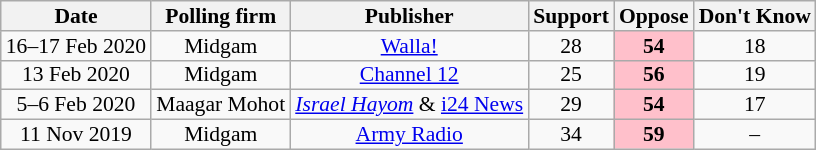<table class="wikitable sortable" style="text-align:center; font-size:90%; line-height:13px">
<tr>
<th>Date</th>
<th>Polling firm</th>
<th>Publisher</th>
<th>Support</th>
<th>Oppose</th>
<th>Don't Know</th>
</tr>
<tr>
<td data-sort-value="2020-02-17">16–17 Feb 2020</td>
<td>Midgam</td>
<td><a href='#'>Walla!</a></td>
<td>28</td>
<td style="background:pink"><strong>54</strong></td>
<td>18</td>
</tr>
<tr>
<td data-sort-value="2020-02-13">13 Feb 2020</td>
<td>Midgam</td>
<td><a href='#'>Channel 12</a></td>
<td>25</td>
<td style="background:pink"><strong>56</strong></td>
<td>19</td>
</tr>
<tr>
<td data-sort-value="2020-02-06">5–6 Feb 2020</td>
<td>Maagar Mohot</td>
<td><em><a href='#'>Israel Hayom</a></em> & <a href='#'>i24 News</a></td>
<td>29</td>
<td style="background:pink"><strong>54</strong></td>
<td>17</td>
</tr>
<tr>
<td data-sort-value="2019-11-11">11 Nov 2019</td>
<td>Midgam</td>
<td><a href='#'>Army Radio</a></td>
<td>34</td>
<td style="background:pink"><strong>59</strong></td>
<td>–</td>
</tr>
</table>
